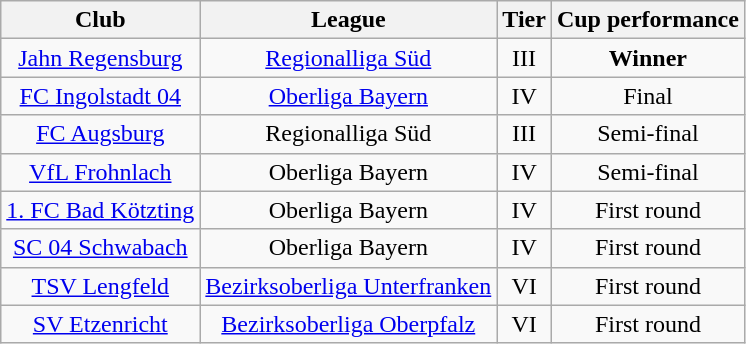<table class="wikitable">
<tr>
<th>Club</th>
<th>League</th>
<th>Tier</th>
<th>Cup performance</th>
</tr>
<tr align="center">
<td><a href='#'>Jahn Regensburg</a></td>
<td><a href='#'>Regionalliga Süd</a></td>
<td>III</td>
<td><strong>Winner</strong></td>
</tr>
<tr align="center">
<td><a href='#'>FC Ingolstadt 04</a></td>
<td><a href='#'>Oberliga Bayern</a></td>
<td>IV</td>
<td>Final</td>
</tr>
<tr align="center">
<td><a href='#'>FC Augsburg</a></td>
<td>Regionalliga Süd</td>
<td>III</td>
<td>Semi-final</td>
</tr>
<tr align="center">
<td><a href='#'>VfL Frohnlach</a></td>
<td>Oberliga Bayern</td>
<td>IV</td>
<td>Semi-final</td>
</tr>
<tr align="center">
<td><a href='#'>1. FC Bad Kötzting</a></td>
<td>Oberliga Bayern</td>
<td>IV</td>
<td>First round</td>
</tr>
<tr align="center">
<td><a href='#'>SC 04 Schwabach</a></td>
<td>Oberliga Bayern</td>
<td>IV</td>
<td>First round</td>
</tr>
<tr align="center">
<td><a href='#'>TSV Lengfeld</a></td>
<td><a href='#'>Bezirksoberliga Unterfranken</a></td>
<td>VI</td>
<td>First round</td>
</tr>
<tr align="center">
<td><a href='#'>SV Etzenricht</a></td>
<td><a href='#'>Bezirksoberliga Oberpfalz</a></td>
<td>VI</td>
<td>First round</td>
</tr>
</table>
